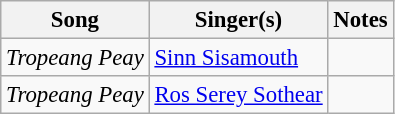<table class="wikitable" style="font-size:95%;">
<tr>
<th>Song</th>
<th>Singer(s)</th>
<th>Notes</th>
</tr>
<tr>
<td><em>Tropeang Peay</em></td>
<td><a href='#'>Sinn Sisamouth</a></td>
<td></td>
</tr>
<tr>
<td><em>Tropeang Peay</em></td>
<td><a href='#'>Ros Serey Sothear</a></td>
<td></td>
</tr>
</table>
